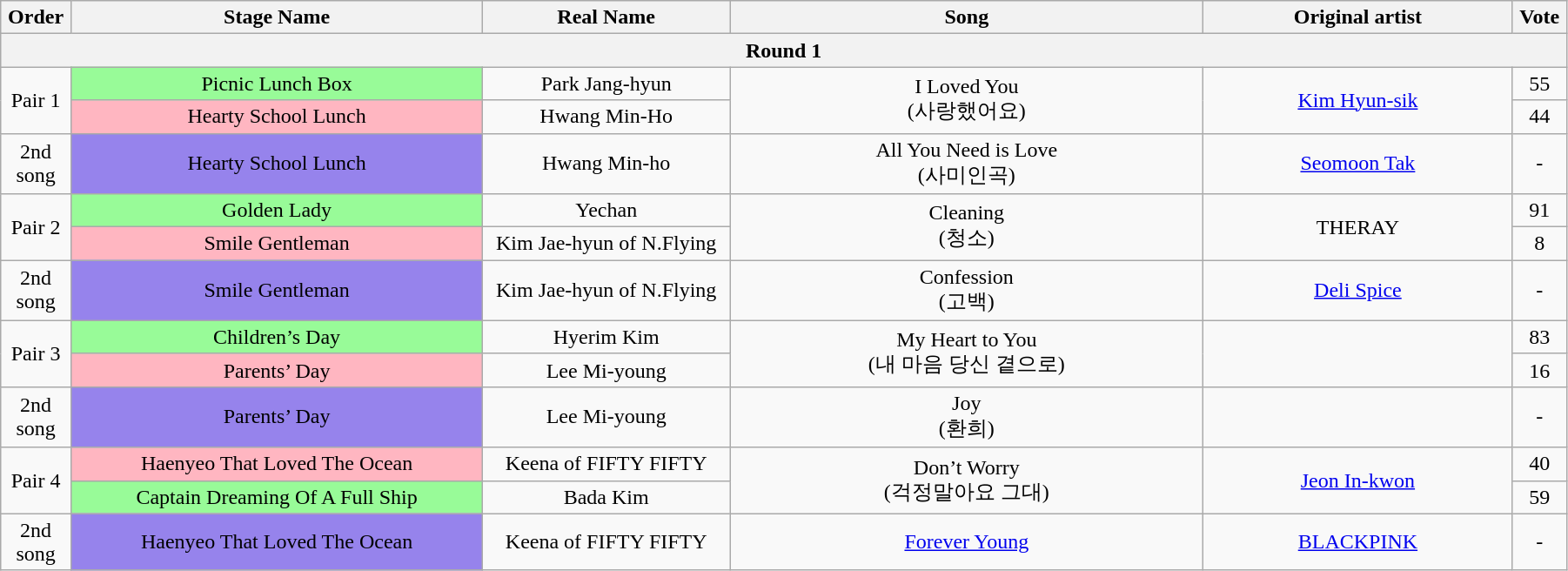<table class="wikitable" style="text-align:center; width:95%;">
<tr>
<th style="width:1%;">Order</th>
<th style="width:20%;">Stage Name</th>
<th style="width:12%;">Real Name</th>
<th style="width:23%;">Song</th>
<th style="width:15%;">Original artist</th>
<th style="width:1%;">Vote</th>
</tr>
<tr>
<th colspan=6>Round 1</th>
</tr>
<tr>
<td rowspan=2>Pair 1</td>
<td bgcolor="palegreen">Picnic Lunch Box</td>
<td>Park Jang-hyun</td>
<td rowspan=2>I Loved You<br>(사랑했어요)</td>
<td rowspan=2><a href='#'>Kim Hyun-sik</a></td>
<td>55</td>
</tr>
<tr>
<td bgcolor="lightpink">Hearty School Lunch</td>
<td>Hwang Min-Ho</td>
<td>44</td>
</tr>
<tr>
<td>2nd song</td>
<td bgcolor="#9683EC">Hearty School Lunch</td>
<td>Hwang Min-ho</td>
<td>All You Need is Love<br>(사미인곡)</td>
<td><a href='#'>Seomoon Tak</a></td>
<td>-</td>
</tr>
<tr>
<td rowspan=2>Pair 2</td>
<td bgcolor="palegreen">Golden Lady</td>
<td>Yechan</td>
<td rowspan=2>Cleaning<br>(청소)</td>
<td rowspan=2>THERAY</td>
<td>91</td>
</tr>
<tr>
<td bgcolor="lightpink">Smile Gentleman</td>
<td>Kim Jae-hyun of N.Flying</td>
<td>8</td>
</tr>
<tr>
<td>2nd song</td>
<td bgcolor="#9683EC">Smile Gentleman</td>
<td>Kim Jae-hyun of N.Flying</td>
<td>Confession<br>(고백)</td>
<td><a href='#'>Deli Spice</a></td>
<td>-</td>
</tr>
<tr>
<td rowspan=2>Pair 3</td>
<td bgcolor="palegreen">Children’s Day</td>
<td>Hyerim Kim</td>
<td rowspan=2>My Heart to You<br>(내 마음 당신 곁으로)</td>
<td rowspan=2></td>
<td>83</td>
</tr>
<tr>
<td bgcolor="lightpink">Parents’ Day</td>
<td>Lee Mi-young</td>
<td>16</td>
</tr>
<tr>
<td>2nd song</td>
<td bgcolor="#9683EC">Parents’ Day</td>
<td>Lee Mi-young</td>
<td>Joy<br>(환희)</td>
<td></td>
<td>-</td>
</tr>
<tr>
<td rowspan=2>Pair 4</td>
<td bgcolor="lightpink">Haenyeo That Loved The Ocean</td>
<td>Keena of FIFTY FIFTY</td>
<td rowspan=2>Don’t Worry<br>(걱정말아요 그대)</td>
<td rowspan=2><a href='#'>Jeon In-kwon</a></td>
<td>40</td>
</tr>
<tr>
<td bgcolor="palegreen">Captain Dreaming Of A Full Ship</td>
<td>Bada Kim</td>
<td>59</td>
</tr>
<tr>
<td>2nd song</td>
<td bgcolor="#9683EC">Haenyeo That Loved The Ocean</td>
<td>Keena of FIFTY FIFTY</td>
<td><a href='#'>Forever Young</a></td>
<td><a href='#'>BLACKPINK</a></td>
<td>-</td>
</tr>
</table>
